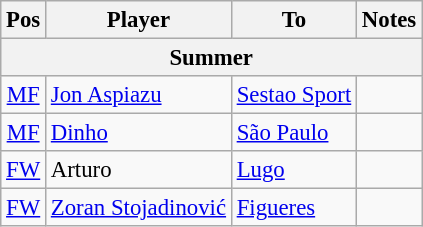<table class="wikitable" style="font-size:95%; text-align:left;">
<tr>
<th>Pos</th>
<th>Player</th>
<th>To</th>
<th>Notes</th>
</tr>
<tr>
<th colspan="5">Summer</th>
</tr>
<tr>
<td align="center"><a href='#'>MF</a></td>
<td> <a href='#'>Jon Aspiazu</a></td>
<td> <a href='#'>Sestao Sport</a></td>
<td></td>
</tr>
<tr>
<td align="center"><a href='#'>MF</a></td>
<td> <a href='#'>Dinho</a></td>
<td> <a href='#'>São Paulo</a></td>
<td></td>
</tr>
<tr>
<td align="center"><a href='#'>FW</a></td>
<td> Arturo</td>
<td> <a href='#'>Lugo</a></td>
<td></td>
</tr>
<tr>
<td align="center"><a href='#'>FW</a></td>
<td> <a href='#'>Zoran Stojadinović</a></td>
<td> <a href='#'>Figueres</a></td>
<td></td>
</tr>
</table>
